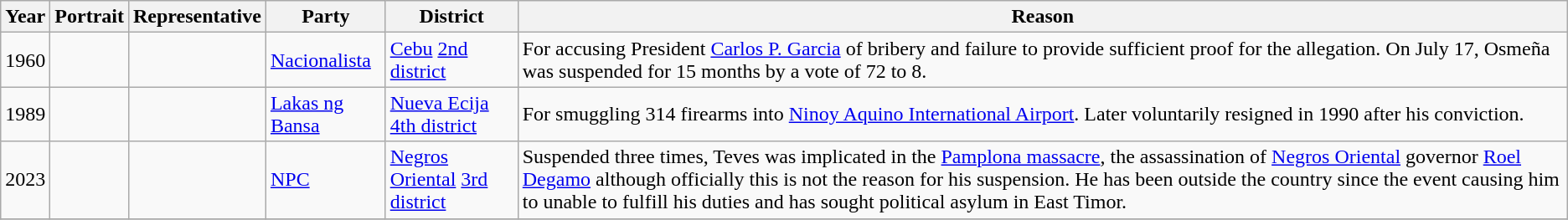<table class="wikitable sortable">
<tr>
<th>Year</th>
<th>Portrait</th>
<th>Representative</th>
<th>Party</th>
<th>District</th>
<th class=unsortable>Reason</th>
</tr>
<tr>
<td>1960</td>
<td></td>
<td></td>
<td><a href='#'>Nacionalista</a></td>
<td><a href='#'>Cebu</a> <a href='#'>2nd district</a></td>
<td>For accusing President <a href='#'>Carlos P. Garcia</a> of bribery and failure to provide sufficient proof for the allegation. On July 17, Osmeña was suspended for 15 months by a vote of 72 to 8.</td>
</tr>
<tr>
<td>1989</td>
<td></td>
<td></td>
<td><a href='#'>Lakas ng Bansa</a></td>
<td><a href='#'>Nueva Ecija</a> <a href='#'>4th district</a></td>
<td>For smuggling 314 firearms into <a href='#'>Ninoy Aquino International Airport</a>. Later voluntarily resigned in 1990 after his conviction.</td>
</tr>
<tr>
<td>2023</td>
<td></td>
<td></td>
<td><a href='#'>NPC</a></td>
<td><a href='#'>Negros Oriental</a> <a href='#'>3rd district</a></td>
<td>Suspended three times, Teves was implicated in the <a href='#'>Pamplona massacre</a>, the assassination of <a href='#'>Negros Oriental</a> governor <a href='#'>Roel Degamo</a> although officially this is not the reason for his suspension. He has been outside the country since the event causing him to unable to fulfill his duties and has sought political asylum in East Timor.</td>
</tr>
<tr>
</tr>
</table>
